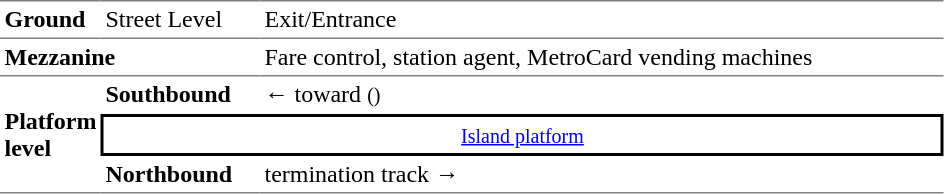<table border=0 cellspacing=0 cellpadding=3>
<tr>
<td style="border-top:solid 1px gray;border-bottom:solid 1px gray;" width=50><strong>Ground</strong></td>
<td style="border-top:solid 1px gray;border-bottom:solid 1px gray;" width=100>Street Level</td>
<td style="border-top:solid 1px gray;border-bottom:solid 1px gray;" width=450>Exit/Entrance</td>
</tr>
<tr>
<td style="border-bottom:solid 1px gray;" colspan=2><strong>Mezzanine</strong></td>
<td style="border-bottom:solid 1px gray;">Fare control, station agent, MetroCard vending machines</td>
</tr>
<tr>
<td style="border-bottom:solid 1px gray;" width=50 rowspan=3><strong>Platform level</strong></td>
<td style="border-bottom:solid 1px white;"><span><strong>Southbound</strong></span></td>
<td style="border-bottom:solid 1px white;">←  toward  <small>()</small></td>
</tr>
<tr>
<td style="border-top:solid 2px black;border-right:solid 2px black;border-left:solid 2px black;border-bottom:solid 2px black;text-align:center;" colspan=2><small><a href='#'>Island platform</a></small></td>
</tr>
<tr>
<td style="border-bottom:solid 1px gray;"><span><strong>Northbound</strong></span></td>
<td style="border-bottom:solid 1px gray;">  termination track →</td>
</tr>
</table>
